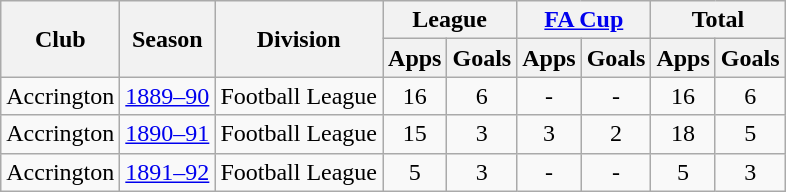<table class="wikitable" style="text-align:center;">
<tr>
<th rowspan="2">Club</th>
<th rowspan="2">Season</th>
<th rowspan="2">Division</th>
<th colspan="2">League</th>
<th colspan="2"><a href='#'>FA Cup</a></th>
<th colspan="2">Total</th>
</tr>
<tr>
<th>Apps</th>
<th>Goals</th>
<th>Apps</th>
<th>Goals</th>
<th>Apps</th>
<th>Goals</th>
</tr>
<tr>
<td>Accrington</td>
<td><a href='#'>1889–90</a></td>
<td>Football League</td>
<td>16</td>
<td>6</td>
<td>-</td>
<td>-</td>
<td>16</td>
<td>6</td>
</tr>
<tr>
<td>Accrington</td>
<td><a href='#'>1890–91</a></td>
<td>Football League</td>
<td>15</td>
<td>3</td>
<td>3</td>
<td>2</td>
<td>18</td>
<td>5</td>
</tr>
<tr>
<td>Accrington</td>
<td><a href='#'>1891–92</a></td>
<td>Football League</td>
<td>5</td>
<td>3</td>
<td>-</td>
<td>-</td>
<td>5</td>
<td>3</td>
</tr>
</table>
